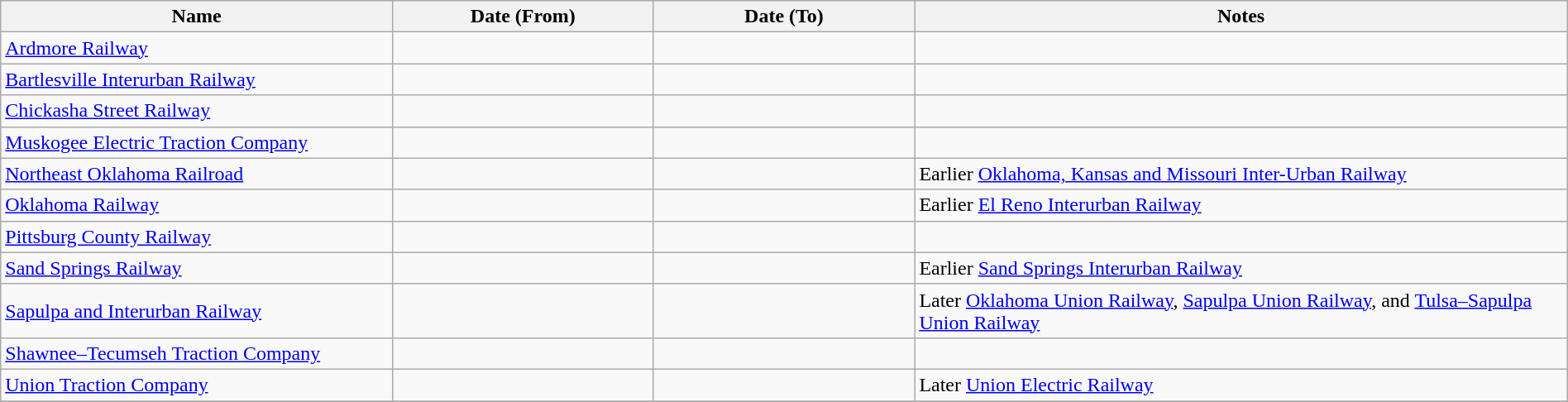<table class="wikitable sortable" width=100%>
<tr>
<th width=15%>Name</th>
<th width=10%>Date (From)</th>
<th width=10%>Date (To)</th>
<th class="unsortable" width=25%>Notes</th>
</tr>
<tr>
<td><a href='#'>Ardmore Railway</a></td>
<td></td>
<td></td>
<td></td>
</tr>
<tr>
<td><a href='#'>Bartlesville Interurban Railway</a></td>
<td></td>
<td></td>
<td></td>
</tr>
<tr>
<td><a href='#'>Chickasha Street Railway</a></td>
<td></td>
<td></td>
<td></td>
</tr>
<tr>
<td><a href='#'>Muskogee Electric Traction Company</a></td>
<td></td>
<td></td>
<td></td>
</tr>
<tr>
<td><a href='#'>Northeast Oklahoma Railroad</a></td>
<td></td>
<td></td>
<td>Earlier <a href='#'>Oklahoma, Kansas and Missouri Inter-Urban Railway</a></td>
</tr>
<tr>
<td><a href='#'>Oklahoma Railway</a></td>
<td></td>
<td></td>
<td>Earlier <a href='#'>El Reno Interurban Railway</a></td>
</tr>
<tr>
<td><a href='#'>Pittsburg County Railway</a></td>
<td></td>
<td></td>
<td></td>
</tr>
<tr>
<td><a href='#'>Sand Springs Railway</a></td>
<td></td>
<td></td>
<td>Earlier <a href='#'>Sand Springs Interurban Railway</a></td>
</tr>
<tr>
<td><a href='#'>Sapulpa and Interurban Railway</a></td>
<td></td>
<td></td>
<td>Later <a href='#'>Oklahoma Union Railway</a>, <a href='#'>Sapulpa Union Railway</a>, and <a href='#'>Tulsa–Sapulpa Union Railway</a></td>
</tr>
<tr>
<td><a href='#'>Shawnee–Tecumseh Traction Company</a></td>
<td></td>
<td></td>
<td></td>
</tr>
<tr>
<td><a href='#'>Union Traction Company</a></td>
<td></td>
<td></td>
<td>Later <a href='#'>Union Electric Railway</a></td>
</tr>
<tr>
</tr>
</table>
